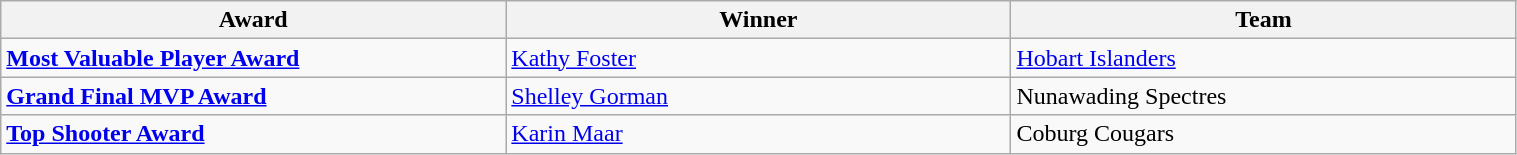<table class="wikitable" style="width: 80%">
<tr>
<th width=125>Award</th>
<th width=125>Winner</th>
<th width=125>Team</th>
</tr>
<tr>
<td><strong><a href='#'>Most Valuable Player Award</a></strong></td>
<td><a href='#'>Kathy Foster</a></td>
<td><a href='#'>Hobart Islanders</a></td>
</tr>
<tr>
<td><strong><a href='#'>Grand Final MVP Award</a></strong></td>
<td><a href='#'>Shelley Gorman</a></td>
<td>Nunawading Spectres</td>
</tr>
<tr>
<td><strong><a href='#'>Top Shooter Award</a></strong></td>
<td><a href='#'>Karin Maar</a></td>
<td>Coburg Cougars</td>
</tr>
</table>
